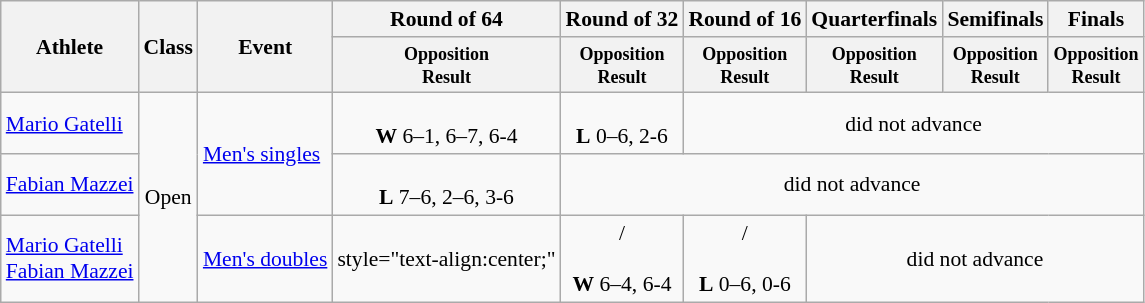<table class=wikitable style="font-size:90%">
<tr>
<th rowspan="2">Athlete</th>
<th rowspan="2">Class</th>
<th rowspan="2">Event</th>
<th>Round of 64</th>
<th>Round of 32</th>
<th>Round of 16</th>
<th>Quarterfinals</th>
<th>Semifinals</th>
<th>Finals</th>
</tr>
<tr>
<th style="line-height:1em"><small>Opposition<br>Result</small></th>
<th style="line-height:1em"><small>Opposition<br>Result</small></th>
<th style="line-height:1em"><small>Opposition<br>Result</small></th>
<th style="line-height:1em"><small>Opposition<br>Result</small></th>
<th style="line-height:1em"><small>Opposition<br>Result</small></th>
<th style="line-height:1em"><small>Opposition<br>Result</small></th>
</tr>
<tr>
<td><a href='#'>Mario Gatelli</a></td>
<td rowspan="3" style="text-align:center;">Open</td>
<td rowspan="2"><a href='#'>Men's singles</a></td>
<td style="text-align:center;"><br><strong>W</strong> 6–1, 6–7, 6-4</td>
<td style="text-align:center;"><br><strong>L</strong> 0–6, 2-6</td>
<td style="text-align:center;" colspan="4">did not advance</td>
</tr>
<tr>
<td><a href='#'>Fabian Mazzei</a></td>
<td style="text-align:center;"><br><strong>L</strong> 7–6, 2–6, 3-6</td>
<td style="text-align:center;" colspan="5">did not advance</td>
</tr>
<tr>
<td><a href='#'>Mario Gatelli</a><br> <a href='#'>Fabian Mazzei</a></td>
<td><a href='#'>Men's doubles</a></td>
<td>style="text-align:center;" </td>
<td style="text-align:center;"> /<br><br><strong>W</strong> 6–4, 6-4</td>
<td style="text-align:center;"> /<br><br><strong>L</strong> 0–6, 0-6</td>
<td style="text-align:center;" colspan="3">did not advance</td>
</tr>
</table>
